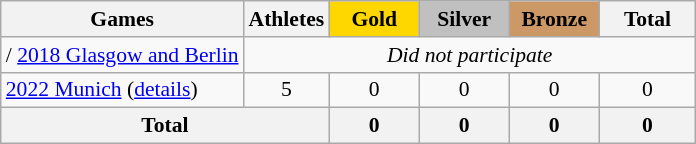<table class="wikitable" style="text-align:center; font-size:90%;">
<tr>
<th>Games</th>
<th>Athletes</th>
<td style="background:gold; width:3.7em; font-weight:bold;">Gold</td>
<td style="background:silver; width:3.7em; font-weight:bold;">Silver</td>
<td style="background:#cc9966; width:3.7em; font-weight:bold;">Bronze</td>
<th style="width:4em; font-weight:bold;">Total</th>
</tr>
<tr>
<td align=left>/ <a href='#'>2018 Glasgow and Berlin</a></td>
<td colspan=5><em>Did not participate</em></td>
</tr>
<tr>
<td align=left> <a href='#'>2022 Munich</a> (<a href='#'>details</a>)</td>
<td>5</td>
<td>0</td>
<td>0</td>
<td>0</td>
<td>0</td>
</tr>
<tr>
<th colspan=2>Total</th>
<th>0</th>
<th>0</th>
<th>0</th>
<th>0</th>
</tr>
</table>
